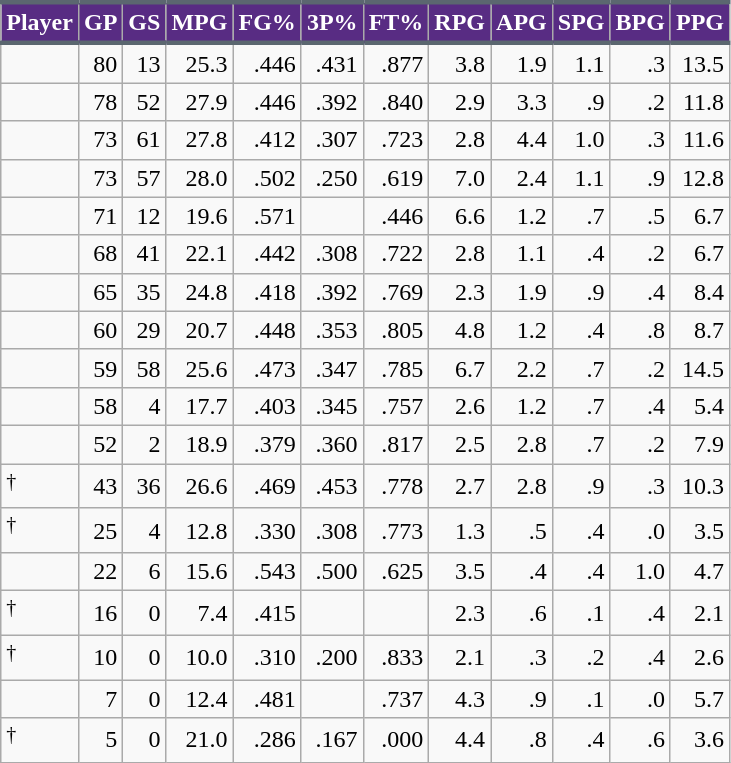<table class="wikitable sortable" style="text-align:right;">
<tr>
<th style="background:#582C83; color:#FFFFFF; border-top:#5B6770 3px solid; border-bottom:#5B6770 3px solid;">Player</th>
<th style="background:#582C83; color:#FFFFFF; border-top:#5B6770 3px solid; border-bottom:#5B6770 3px solid;">GP</th>
<th style="background:#582C83; color:#FFFFFF; border-top:#5B6770 3px solid; border-bottom:#5B6770 3px solid;">GS</th>
<th style="background:#582C83; color:#FFFFFF; border-top:#5B6770 3px solid; border-bottom:#5B6770 3px solid;">MPG</th>
<th style="background:#582C83; color:#FFFFFF; border-top:#5B6770 3px solid; border-bottom:#5B6770 3px solid;">FG%</th>
<th style="background:#582C83; color:#FFFFFF; border-top:#5B6770 3px solid; border-bottom:#5B6770 3px solid;">3P%</th>
<th style="background:#582C83; color:#FFFFFF; border-top:#5B6770 3px solid; border-bottom:#5B6770 3px solid;">FT%</th>
<th style="background:#582C83; color:#FFFFFF; border-top:#5B6770 3px solid; border-bottom:#5B6770 3px solid;">RPG</th>
<th style="background:#582C83; color:#FFFFFF; border-top:#5B6770 3px solid; border-bottom:#5B6770 3px solid;">APG</th>
<th style="background:#582C83; color:#FFFFFF; border-top:#5B6770 3px solid; border-bottom:#5B6770 3px solid;">SPG</th>
<th style="background:#582C83; color:#FFFFFF; border-top:#5B6770 3px solid; border-bottom:#5B6770 3px solid;">BPG</th>
<th style="background:#582C83; color:#FFFFFF; border-top:#5B6770 3px solid; border-bottom:#5B6770 3px solid;">PPG</th>
</tr>
<tr>
<td style="text-align:left;"></td>
<td>80</td>
<td>13</td>
<td>25.3</td>
<td>.446</td>
<td>.431</td>
<td>.877</td>
<td>3.8</td>
<td>1.9</td>
<td>1.1</td>
<td>.3</td>
<td>13.5</td>
</tr>
<tr>
<td style="text-align:left;"></td>
<td>78</td>
<td>52</td>
<td>27.9</td>
<td>.446</td>
<td>.392</td>
<td>.840</td>
<td>2.9</td>
<td>3.3</td>
<td>.9</td>
<td>.2</td>
<td>11.8</td>
</tr>
<tr>
<td style="text-align:left;"></td>
<td>73</td>
<td>61</td>
<td>27.8</td>
<td>.412</td>
<td>.307</td>
<td>.723</td>
<td>2.8</td>
<td>4.4</td>
<td>1.0</td>
<td>.3</td>
<td>11.6</td>
</tr>
<tr>
<td style="text-align:left;"></td>
<td>73</td>
<td>57</td>
<td>28.0</td>
<td>.502</td>
<td>.250</td>
<td>.619</td>
<td>7.0</td>
<td>2.4</td>
<td>1.1</td>
<td>.9</td>
<td>12.8</td>
</tr>
<tr>
<td style="text-align:left;"></td>
<td>71</td>
<td>12</td>
<td>19.6</td>
<td>.571</td>
<td></td>
<td>.446</td>
<td>6.6</td>
<td>1.2</td>
<td>.7</td>
<td>.5</td>
<td>6.7</td>
</tr>
<tr>
<td style="text-align:left;"></td>
<td>68</td>
<td>41</td>
<td>22.1</td>
<td>.442</td>
<td>.308</td>
<td>.722</td>
<td>2.8</td>
<td>1.1</td>
<td>.4</td>
<td>.2</td>
<td>6.7</td>
</tr>
<tr>
<td style="text-align:left;"></td>
<td>65</td>
<td>35</td>
<td>24.8</td>
<td>.418</td>
<td>.392</td>
<td>.769</td>
<td>2.3</td>
<td>1.9</td>
<td>.9</td>
<td>.4</td>
<td>8.4</td>
</tr>
<tr>
<td style="text-align:left;"></td>
<td>60</td>
<td>29</td>
<td>20.7</td>
<td>.448</td>
<td>.353</td>
<td>.805</td>
<td>4.8</td>
<td>1.2</td>
<td>.4</td>
<td>.8</td>
<td>8.7</td>
</tr>
<tr>
<td style="text-align:left;"></td>
<td>59</td>
<td>58</td>
<td>25.6</td>
<td>.473</td>
<td>.347</td>
<td>.785</td>
<td>6.7</td>
<td>2.2</td>
<td>.7</td>
<td>.2</td>
<td>14.5</td>
</tr>
<tr>
<td style="text-align:left;"></td>
<td>58</td>
<td>4</td>
<td>17.7</td>
<td>.403</td>
<td>.345</td>
<td>.757</td>
<td>2.6</td>
<td>1.2</td>
<td>.7</td>
<td>.4</td>
<td>5.4</td>
</tr>
<tr>
<td style="text-align:left;"></td>
<td>52</td>
<td>2</td>
<td>18.9</td>
<td>.379</td>
<td>.360</td>
<td>.817</td>
<td>2.5</td>
<td>2.8</td>
<td>.7</td>
<td>.2</td>
<td>7.9</td>
</tr>
<tr>
<td style="text-align:left;"><sup>†</sup></td>
<td>43</td>
<td>36</td>
<td>26.6</td>
<td>.469</td>
<td>.453</td>
<td>.778</td>
<td>2.7</td>
<td>2.8</td>
<td>.9</td>
<td>.3</td>
<td>10.3</td>
</tr>
<tr>
<td style="text-align:left;"><sup>†</sup></td>
<td>25</td>
<td>4</td>
<td>12.8</td>
<td>.330</td>
<td>.308</td>
<td>.773</td>
<td>1.3</td>
<td>.5</td>
<td>.4</td>
<td>.0</td>
<td>3.5</td>
</tr>
<tr>
<td style="text-align:left;"></td>
<td>22</td>
<td>6</td>
<td>15.6</td>
<td>.543</td>
<td>.500</td>
<td>.625</td>
<td>3.5</td>
<td>.4</td>
<td>.4</td>
<td>1.0</td>
<td>4.7</td>
</tr>
<tr>
<td style="text-align:left;"><sup>†</sup></td>
<td>16</td>
<td>0</td>
<td>7.4</td>
<td>.415</td>
<td></td>
<td></td>
<td>2.3</td>
<td>.6</td>
<td>.1</td>
<td>.4</td>
<td>2.1</td>
</tr>
<tr>
<td style="text-align:left;"><sup>†</sup></td>
<td>10</td>
<td>0</td>
<td>10.0</td>
<td>.310</td>
<td>.200</td>
<td>.833</td>
<td>2.1</td>
<td>.3</td>
<td>.2</td>
<td>.4</td>
<td>2.6</td>
</tr>
<tr>
<td style="text-align:left;"></td>
<td>7</td>
<td>0</td>
<td>12.4</td>
<td>.481</td>
<td></td>
<td>.737</td>
<td>4.3</td>
<td>.9</td>
<td>.1</td>
<td>.0</td>
<td>5.7</td>
</tr>
<tr>
<td style="text-align:left;"><sup>†</sup></td>
<td>5</td>
<td>0</td>
<td>21.0</td>
<td>.286</td>
<td>.167</td>
<td>.000</td>
<td>4.4</td>
<td>.8</td>
<td>.4</td>
<td>.6</td>
<td>3.6</td>
</tr>
</table>
